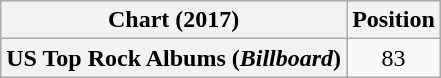<table class="wikitable plainrowheaders" style="text-align:center">
<tr>
<th scope="col">Chart (2017)</th>
<th scope="col">Position</th>
</tr>
<tr>
<th scope="row">US Top Rock Albums (<em>Billboard</em>)</th>
<td>83</td>
</tr>
</table>
